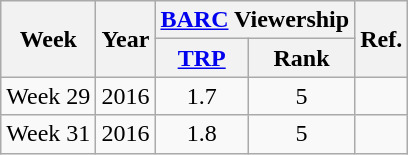<table class="wikitable" style="text-align:center">
<tr>
<th rowspan="2">Week</th>
<th rowspan="2">Year</th>
<th colspan="2"><a href='#'>BARC</a> Viewership</th>
<th rowspan="2">Ref.</th>
</tr>
<tr>
<th><a href='#'>TRP</a></th>
<th>Rank</th>
</tr>
<tr>
<td>Week 29</td>
<td>2016</td>
<td>1.7</td>
<td>5</td>
<td></td>
</tr>
<tr>
<td>Week 31</td>
<td>2016</td>
<td>1.8</td>
<td>5</td>
<td></td>
</tr>
</table>
